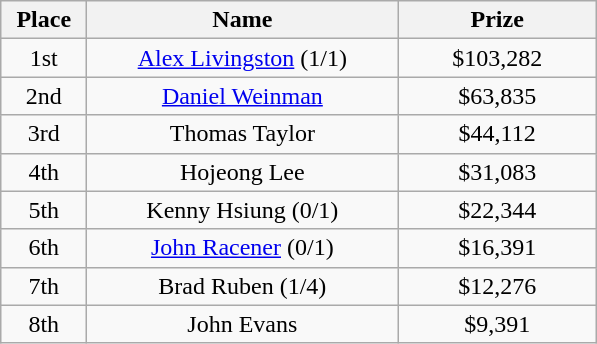<table class="wikitable">
<tr>
<th width="50">Place</th>
<th width="200">Name</th>
<th width="125">Prize</th>
</tr>
<tr>
<td align = "center">1st</td>
<td align = "center"> <a href='#'>Alex Livingston</a> (1/1)</td>
<td align = "center">$103,282</td>
</tr>
<tr>
<td align = "center">2nd</td>
<td align = "center"> <a href='#'>Daniel Weinman</a></td>
<td align = "center">$63,835</td>
</tr>
<tr>
<td align = "center">3rd</td>
<td align = "center"> Thomas Taylor</td>
<td align = "center">$44,112</td>
</tr>
<tr>
<td align = "center">4th</td>
<td align = "center"> Hojeong Lee</td>
<td align = "center">$31,083</td>
</tr>
<tr>
<td align = "center">5th</td>
<td align = "center"> Kenny Hsiung (0/1)</td>
<td align = "center">$22,344</td>
</tr>
<tr>
<td align = "center">6th</td>
<td align = "center"> <a href='#'>John Racener</a> (0/1)</td>
<td align = "center">$16,391</td>
</tr>
<tr>
<td align = "center">7th</td>
<td align = "center"> Brad Ruben (1/4)</td>
<td align = "center">$12,276</td>
</tr>
<tr>
<td align = "center">8th</td>
<td align = "center"> John Evans</td>
<td align = "center">$9,391</td>
</tr>
</table>
